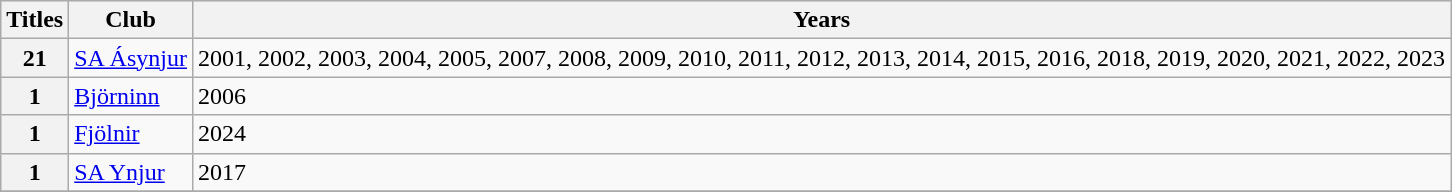<table class="wikitable">
<tr bgcolor=#ececec>
<th>Titles</th>
<th>Club</th>
<th>Years</th>
</tr>
<tr>
<th>21</th>
<td><a href='#'>SA Ásynjur</a></td>
<td>2001, 2002, 2003, 2004, 2005, 2007, 2008, 2009, 2010, 2011, 2012, 2013, 2014, 2015, 2016, 2018, 2019, 2020, 2021, 2022, 2023</td>
</tr>
<tr>
<th>1</th>
<td><a href='#'>Björninn</a></td>
<td>2006</td>
</tr>
<tr>
<th>1</th>
<td><a href='#'>Fjölnir</a></td>
<td>2024</td>
</tr>
<tr>
<th>1</th>
<td><a href='#'>SA Ynjur</a></td>
<td>2017</td>
</tr>
<tr>
</tr>
</table>
